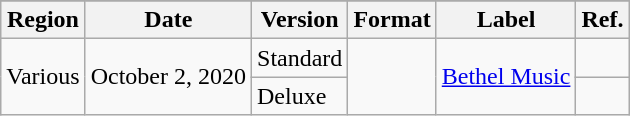<table class="wikitable plainrowheaders">
<tr>
</tr>
<tr>
<th scope="col">Region</th>
<th scope="col">Date</th>
<th scope="col">Version</th>
<th scope="col">Format</th>
<th scope="col">Label</th>
<th scope="col">Ref.</th>
</tr>
<tr>
<td rowspan="2">Various</td>
<td rowspan="2">October 2, 2020</td>
<td>Standard</td>
<td rowspan="2"></td>
<td rowspan="2"><a href='#'>Bethel Music</a></td>
<td></td>
</tr>
<tr>
<td>Deluxe</td>
<td></td>
</tr>
</table>
